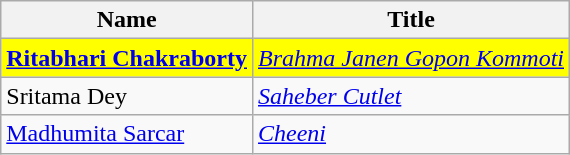<table class="wikitable">
<tr>
<th>Name</th>
<th>Title</th>
</tr>
<tr>
<td style="background:#FFFF00"><strong><a href='#'>Ritabhari Chakraborty</a></strong></td>
<td style="background:#FFFF00"><em><a href='#'>Brahma Janen Gopon Kommoti</a></em></td>
</tr>
<tr>
<td>Sritama Dey</td>
<td><em><a href='#'>Saheber Cutlet</a></em></td>
</tr>
<tr>
<td><a href='#'>Madhumita Sarcar</a></td>
<td><em><a href='#'>Cheeni</a></em></td>
</tr>
</table>
